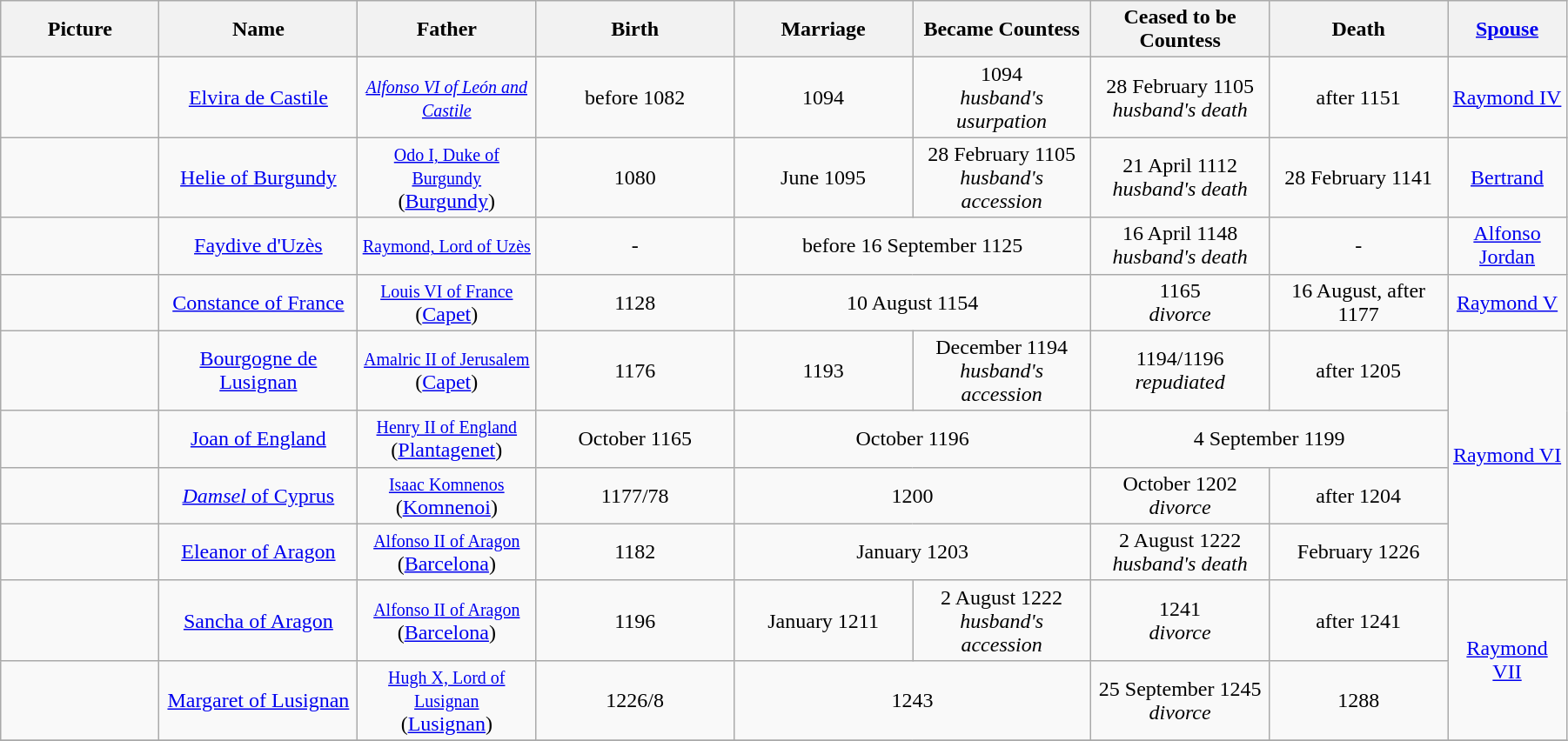<table width=95% class="wikitable">
<tr>
<th width = "8%">Picture</th>
<th width = "10%">Name</th>
<th width = "9%">Father</th>
<th width = "10%">Birth</th>
<th width = "9%">Marriage</th>
<th width = "9%">Became Countess</th>
<th width = "9%">Ceased to be Countess</th>
<th width = "9%">Death</th>
<th width = "6%"><a href='#'>Spouse</a></th>
</tr>
<tr>
<td align="center"></td>
<td align="center"><a href='#'>Elvira de Castile</a></td>
<td align="center"><em><small><a href='#'>Alfonso VI of León and Castile</a></small></em></td>
<td align="center">before 1082</td>
<td align="center">1094</td>
<td align="center">1094<br><em>husband's usurpation</em></td>
<td align="center">28 February 1105<br><em>husband's death</em></td>
<td align="center">after 1151</td>
<td align="center"><a href='#'>Raymond IV</a></td>
</tr>
<tr>
<td align="center"></td>
<td align="center"><a href='#'>Helie of Burgundy</a></td>
<td align="center"><small><a href='#'>Odo I, Duke of Burgundy</a></small><br> (<a href='#'>Burgundy</a>)</td>
<td align="center">1080</td>
<td align="center">June 1095</td>
<td align="center">28 February 1105<br><em>husband's accession</em></td>
<td align="center">21 April 1112<br><em>husband's death</em></td>
<td align="center">28 February 1141</td>
<td align="center"><a href='#'>Bertrand</a></td>
</tr>
<tr>
<td align="center"></td>
<td align="center"><a href='#'>Faydive d'Uzès</a></td>
<td align="center"><small><a href='#'>Raymond, Lord of Uzès</a></small></td>
<td align="center">-</td>
<td align="center" colspan="2">before 16 September 1125</td>
<td align="center">16 April 1148<br><em>husband's death</em></td>
<td align="center">-</td>
<td align="center"><a href='#'>Alfonso Jordan</a></td>
</tr>
<tr>
<td align="center"></td>
<td align="center"><a href='#'>Constance of France</a></td>
<td align="center"><small><a href='#'>Louis VI of France</a></small><br>(<a href='#'>Capet</a>)</td>
<td align="center">1128</td>
<td align="center" colspan="2">10 August 1154</td>
<td align="center">1165<br><em>divorce</em></td>
<td align="center">16 August, after 1177</td>
<td align="center"><a href='#'>Raymond V</a></td>
</tr>
<tr>
<td align="center"></td>
<td align="center"><a href='#'>Bourgogne de Lusignan</a></td>
<td align="center"><small><a href='#'>Amalric II of Jerusalem</a></small><br> (<a href='#'>Capet</a>)</td>
<td align="center">1176</td>
<td align="center">1193</td>
<td align="center">December 1194<br><em>husband's accession</em></td>
<td align="center">1194/1196<br><em>repudiated</em></td>
<td align="center">after 1205</td>
<td align="center" rowspan="4"><a href='#'>Raymond VI</a></td>
</tr>
<tr>
<td align="center"></td>
<td align="center"><a href='#'>Joan of England</a></td>
<td align="center"><small><a href='#'>Henry II of England</a></small><br> (<a href='#'>Plantagenet</a>)</td>
<td align="center">October 1165</td>
<td align="center" colspan="2">October 1196</td>
<td align="center" colspan="2">4 September 1199</td>
</tr>
<tr>
<td align="center"></td>
<td align="center"><a href='#'><em>Damsel</em> of Cyprus</a></td>
<td align="center"><small><a href='#'>Isaac Komnenos</a></small><br> (<a href='#'>Komnenoi</a>)</td>
<td align="center">1177/78</td>
<td align="center" colspan="2">1200</td>
<td align="center">October 1202<br><em>divorce</em></td>
<td align="center">after 1204</td>
</tr>
<tr>
<td align="center"></td>
<td align="center"><a href='#'>Eleanor of Aragon</a></td>
<td align="center"><small><a href='#'>Alfonso II of Aragon</a></small><br> (<a href='#'>Barcelona</a>)</td>
<td align="center">1182</td>
<td align="center" colspan="2">January 1203</td>
<td align="center">2 August 1222<br><em>husband's death</em></td>
<td align="center">February 1226</td>
</tr>
<tr>
<td align="center"></td>
<td align="center"><a href='#'>Sancha of Aragon</a></td>
<td align="center"><small><a href='#'>Alfonso II of Aragon</a></small><br>(<a href='#'>Barcelona</a>)</td>
<td align="center">1196</td>
<td align="center">January 1211</td>
<td align="center">2 August 1222<br><em>husband's accession</em></td>
<td align="center">1241<br><em>divorce</em></td>
<td align="center">after 1241</td>
<td align="center" rowspan="2"><a href='#'>Raymond VII</a></td>
</tr>
<tr>
<td align="center"></td>
<td align="center"><a href='#'>Margaret of Lusignan</a></td>
<td align="center"><small><a href='#'>Hugh X, Lord of Lusignan</a></small><br> (<a href='#'>Lusignan</a>)</td>
<td align="center">1226/8</td>
<td align="center" colspan="2">1243</td>
<td align="center">25 September 1245<br><em>divorce</em></td>
<td align="center">1288</td>
</tr>
<tr>
</tr>
</table>
